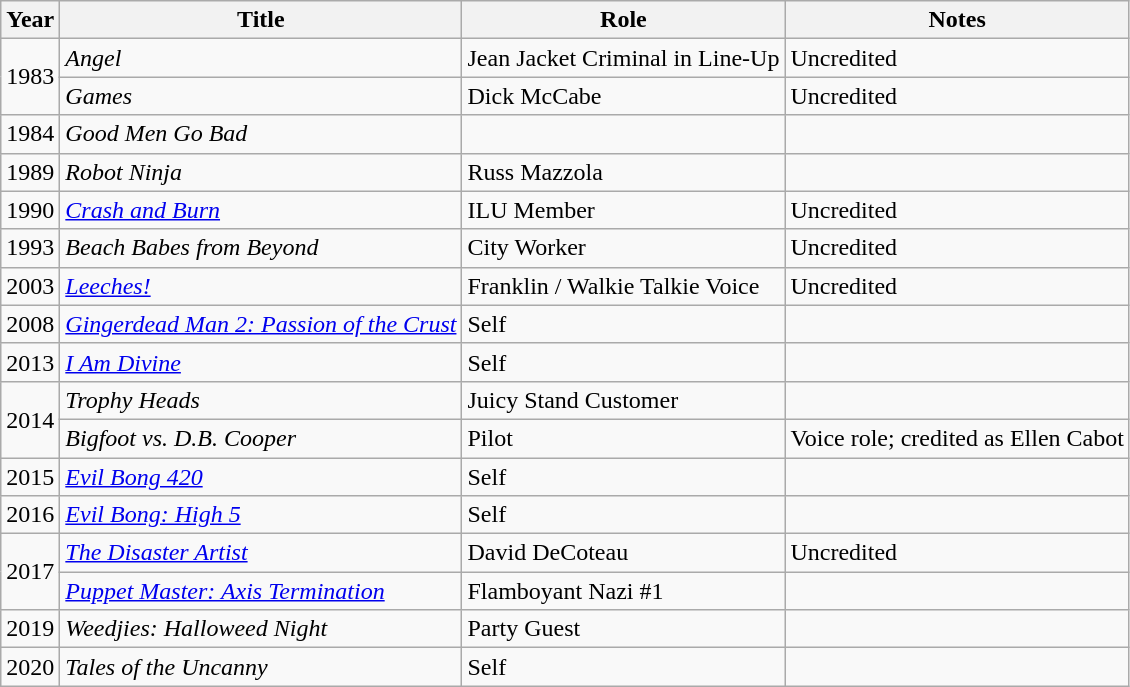<table class="wikitable">
<tr>
<th>Year</th>
<th>Title</th>
<th>Role</th>
<th>Notes</th>
</tr>
<tr>
<td rowspan="2">1983</td>
<td><em>Angel</em></td>
<td>Jean Jacket Criminal in Line-Up</td>
<td>Uncredited</td>
</tr>
<tr>
<td><em>Games</em></td>
<td>Dick McCabe</td>
<td>Uncredited</td>
</tr>
<tr>
<td>1984</td>
<td><em>Good Men Go Bad</em></td>
<td></td>
<td></td>
</tr>
<tr>
<td>1989</td>
<td><em>Robot Ninja</em></td>
<td>Russ Mazzola</td>
<td></td>
</tr>
<tr>
<td>1990</td>
<td><em><a href='#'>Crash and Burn</a></em></td>
<td>ILU Member</td>
<td>Uncredited</td>
</tr>
<tr>
<td>1993</td>
<td><em>Beach Babes from Beyond</em></td>
<td>City Worker</td>
<td>Uncredited</td>
</tr>
<tr>
<td>2003</td>
<td><em><a href='#'>Leeches!</a></em></td>
<td>Franklin / Walkie Talkie Voice</td>
<td>Uncredited</td>
</tr>
<tr>
<td>2008</td>
<td><em><a href='#'>Gingerdead Man 2: Passion of the Crust</a></em></td>
<td>Self</td>
<td></td>
</tr>
<tr>
<td>2013</td>
<td><em><a href='#'>I Am Divine</a></em></td>
<td>Self</td>
<td></td>
</tr>
<tr>
<td rowspan="2">2014</td>
<td><em>Trophy Heads</em></td>
<td>Juicy Stand Customer</td>
<td></td>
</tr>
<tr>
<td><em>Bigfoot vs. D.B. Cooper</em></td>
<td>Pilot</td>
<td>Voice role; credited as Ellen Cabot</td>
</tr>
<tr>
<td>2015</td>
<td><em><a href='#'>Evil Bong 420</a></em></td>
<td>Self</td>
<td></td>
</tr>
<tr>
<td>2016</td>
<td><em><a href='#'>Evil Bong: High 5</a></em></td>
<td>Self</td>
<td></td>
</tr>
<tr>
<td rowspan="2">2017</td>
<td><em><a href='#'>The Disaster Artist</a></em></td>
<td>David DeCoteau</td>
<td>Uncredited</td>
</tr>
<tr>
<td><em><a href='#'>Puppet Master: Axis Termination</a></em></td>
<td>Flamboyant Nazi #1</td>
<td></td>
</tr>
<tr>
<td>2019</td>
<td><em>Weedjies: Halloweed Night</em></td>
<td>Party Guest</td>
<td></td>
</tr>
<tr>
<td>2020</td>
<td><em>Tales of the Uncanny</em></td>
<td>Self</td>
<td></td>
</tr>
</table>
